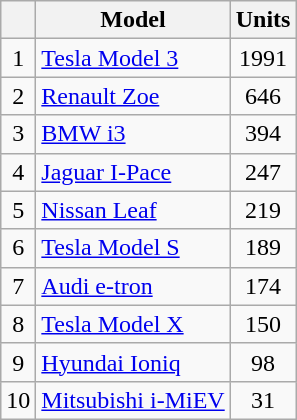<table class="wikitable floatright">
<tr>
<th></th>
<th>Model</th>
<th>Units</th>
</tr>
<tr>
<td style="text-align:center;">1</td>
<td><a href='#'>Tesla Model 3</a></td>
<td style="text-align:center;">1991</td>
</tr>
<tr>
<td style="text-align:center;">2</td>
<td><a href='#'>Renault Zoe</a></td>
<td style="text-align:center;">646</td>
</tr>
<tr>
<td style="text-align:center;">3</td>
<td><a href='#'>BMW i3</a></td>
<td style="text-align:center;">394</td>
</tr>
<tr>
<td style="text-align:center;">4</td>
<td><a href='#'>Jaguar I-Pace</a></td>
<td style="text-align:center;">247</td>
</tr>
<tr>
<td style="text-align:center;">5</td>
<td><a href='#'>Nissan Leaf</a></td>
<td style="text-align:center;">219</td>
</tr>
<tr>
<td style="text-align:center;">6</td>
<td><a href='#'>Tesla Model S</a></td>
<td style="text-align:center;">189</td>
</tr>
<tr>
<td style="text-align:center;">7</td>
<td><a href='#'>Audi e-tron</a></td>
<td style="text-align:center;">174</td>
</tr>
<tr>
<td style="text-align:center;">8</td>
<td><a href='#'>Tesla Model X</a></td>
<td style="text-align:center;">150</td>
</tr>
<tr>
<td style="text-align:center;">9</td>
<td><a href='#'>Hyundai Ioniq</a></td>
<td style="text-align:center;">98</td>
</tr>
<tr>
<td style="text-align:center;">10</td>
<td><a href='#'>Mitsubishi i-MiEV</a></td>
<td style="text-align:center;">31</td>
</tr>
</table>
